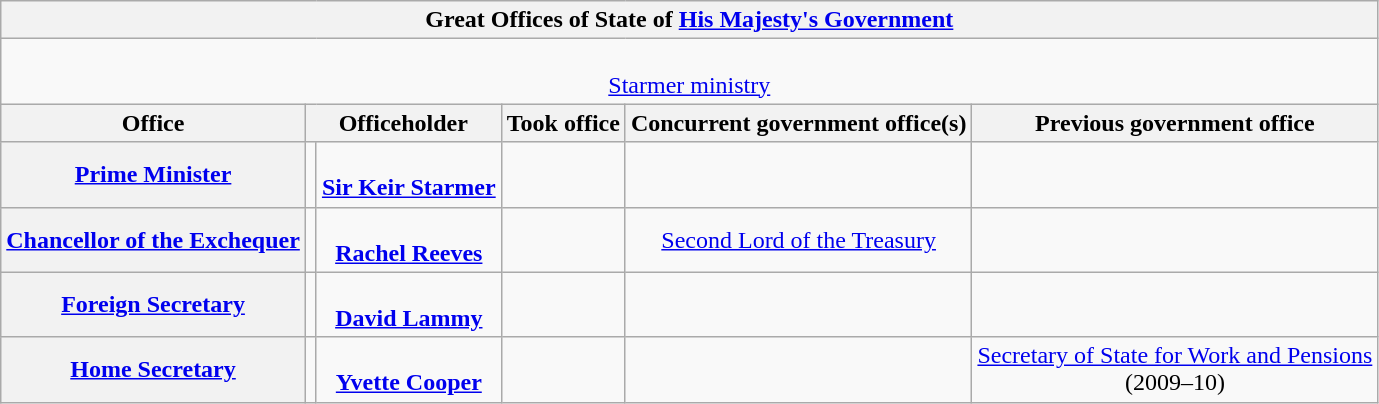<table class="wikitable plainrowheaders" style="text-align:center">
<tr>
<th colspan=6 style="text-align:center">Great Offices of State of <a href='#'>His Majesty's Government</a></th>
</tr>
<tr>
<td colspan=6 style="text-align:center"><br><a href='#'>Starmer ministry</a></td>
</tr>
<tr>
<th>Office</th>
<th colspan=2>Officeholder</th>
<th>Took office</th>
<th>Concurrent government office(s)</th>
<th>Previous government office</th>
</tr>
<tr>
<th scope=row><a href='#'>Prime Minister</a></th>
<td></td>
<td><br><strong><a href='#'>Sir Keir Starmer</a></strong><br></td>
<td></td>
<td></td>
<td></td>
</tr>
<tr>
<th scope=row><a href='#'>Chancellor of the Exchequer</a></th>
<td></td>
<td><br><strong><a href='#'>Rachel Reeves</a></strong><br></td>
<td></td>
<td><a href='#'>Second Lord of the Treasury</a></td>
<td></td>
</tr>
<tr>
<th scope=row><a href='#'>Foreign Secretary</a><br></th>
<td></td>
<td><br><strong><a href='#'>David Lammy</a></strong><br></td>
<td></td>
<td></td>
<td></td>
</tr>
<tr>
<th scope=row><a href='#'>Home Secretary</a><br></th>
<td></td>
<td><br><strong><a href='#'>Yvette Cooper</a></strong><br></td>
<td></td>
<td></td>
<td><a href='#'>Secretary of State for Work and Pensions</a><br>(2009–10)</td>
</tr>
</table>
